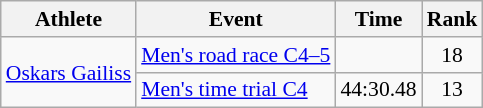<table class=wikitable style="font-size:90%">
<tr>
<th>Athlete</th>
<th>Event</th>
<th>Time</th>
<th>Rank</th>
</tr>
<tr align=center>
<td rowspan=2 align=left><a href='#'>Oskars Gailiss</a></td>
<td align=left><a href='#'>Men's road race C4–5</a></td>
<td></td>
<td>18</td>
</tr>
<tr align=center>
<td align=left><a href='#'>Men's time trial C4</a></td>
<td>44:30.48</td>
<td>13</td>
</tr>
</table>
